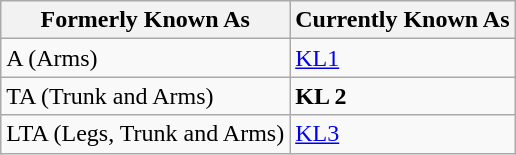<table class="wikitable">
<tr>
<th>Formerly Known As</th>
<th>Currently Known As</th>
</tr>
<tr>
<td>A (Arms)</td>
<td><a href='#'>KL1</a></td>
</tr>
<tr>
<td>TA (Trunk and Arms)</td>
<td><strong>KL 2</strong></td>
</tr>
<tr>
<td>LTA (Legs, Trunk and Arms)</td>
<td><a href='#'>KL3</a></td>
</tr>
</table>
